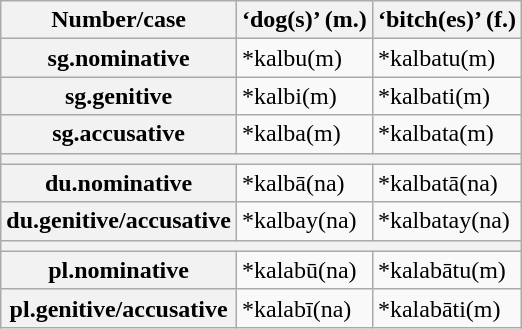<table class="wikitable">
<tr>
<th>Number/case</th>
<th>‘dog(s)’ (m.)</th>
<th>‘bitch(es)’ (f.)</th>
</tr>
<tr>
<th>sg.nominative</th>
<td>*kalbu(m)</td>
<td>*kalbatu(m)</td>
</tr>
<tr>
<th>sg.genitive</th>
<td>*kalbi(m)</td>
<td>*kalbati(m)</td>
</tr>
<tr>
<th>sg.accusative</th>
<td>*kalba(m)</td>
<td>*kalbata(m)</td>
</tr>
<tr>
<th colspan="3"></th>
</tr>
<tr>
<th>du.nominative</th>
<td>*kalbā(na)</td>
<td>*kalbatā(na)</td>
</tr>
<tr>
<th>du.genitive/accusative</th>
<td>*kalbay(na)</td>
<td>*kalbatay(na)</td>
</tr>
<tr>
<th colspan="3"></th>
</tr>
<tr>
<th>pl.nominative</th>
<td>*kalabū(na)</td>
<td>*kalabātu(m)</td>
</tr>
<tr>
<th>pl.genitive/accusative</th>
<td>*kalabī(na)</td>
<td>*kalabāti(m)</td>
</tr>
</table>
